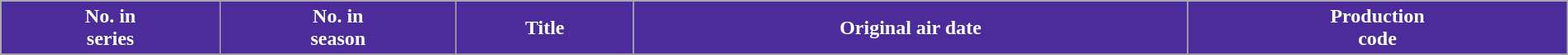<table class="wikitable plainrowheaders" width="100%" style="margin-right: 0;">
<tr>
<th style="background-color: #4c2c9b; color:#ffffff;">No. in<br>series</th>
<th style="background-color: #4c2c9b; color:#ffffff;">No. in<br>season</th>
<th style="background-color: #4c2c9b; color:#ffffff;">Title</th>
<th style="background-color: #4c2c9b; color:#ffffff;">Original air date</th>
<th style="background-color: #4c2c9b; color:#ffffff;">Production<br>code</th>
</tr>
<tr>
</tr>
</table>
